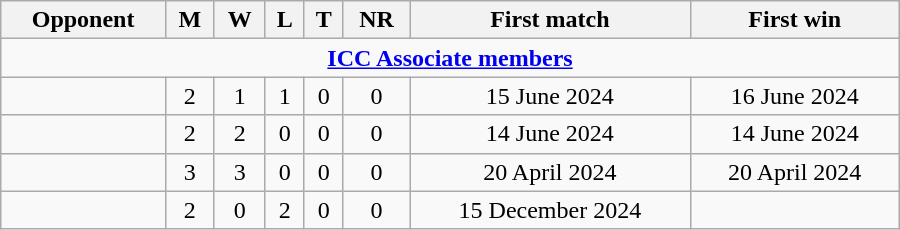<table class="wikitable" style="text-align: center; width: 600px;">
<tr>
<th>Opponent</th>
<th>M</th>
<th>W</th>
<th>L</th>
<th>T</th>
<th>NR</th>
<th>First match</th>
<th>First win</th>
</tr>
<tr>
<td colspan="8" style="text-align: center;"><strong><a href='#'>ICC Associate members</a></strong></td>
</tr>
<tr>
<td align=left></td>
<td>2</td>
<td>1</td>
<td>1</td>
<td>0</td>
<td>0</td>
<td>15 June 2024</td>
<td>16 June 2024</td>
</tr>
<tr>
<td align=left></td>
<td>2</td>
<td>2</td>
<td>0</td>
<td>0</td>
<td>0</td>
<td>14 June 2024</td>
<td>14 June 2024</td>
</tr>
<tr>
<td align=left></td>
<td>3</td>
<td>3</td>
<td>0</td>
<td>0</td>
<td>0</td>
<td>20 April 2024</td>
<td>20 April 2024</td>
</tr>
<tr>
<td align=left></td>
<td>2</td>
<td>0</td>
<td>2</td>
<td>0</td>
<td>0</td>
<td>15 December 2024</td>
<td></td>
</tr>
</table>
